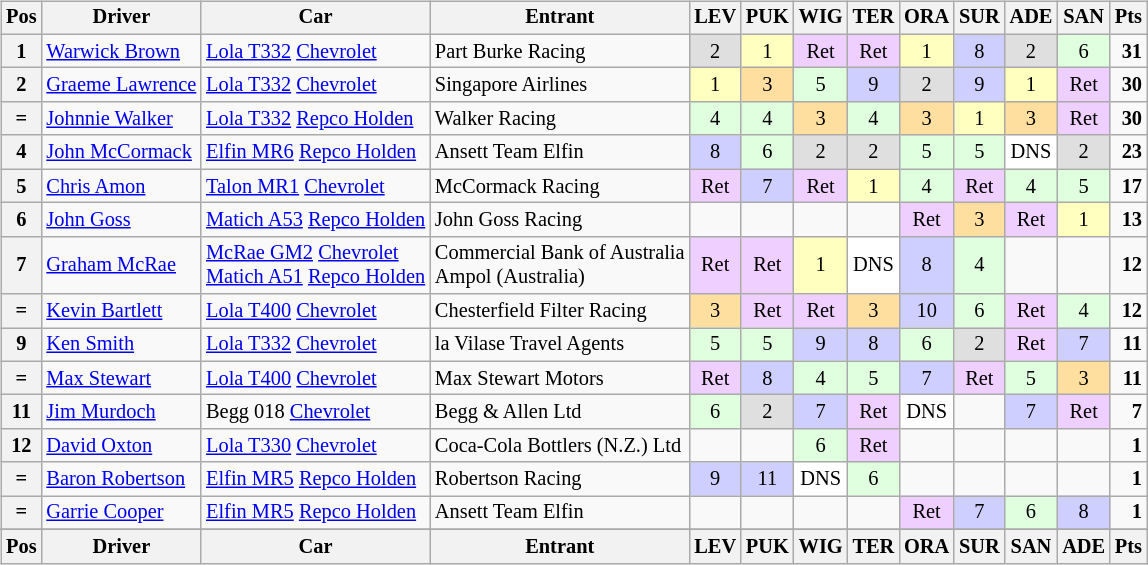<table>
<tr>
<td valign="top"><br><table class="wikitable" style="font-size: 85%">
<tr valign="top">
<th valign="middle">Pos</th>
<th valign="middle">Driver</th>
<th valign="middle">Car</th>
<th valign="middle">Entrant</th>
<th width="3%">LEV</th>
<th width="3%">PUK</th>
<th width="3%">WIG</th>
<th width="3%">TER</th>
<th width="3%">ORA</th>
<th width="3%">SUR</th>
<th width="3%">ADE</th>
<th width="3%">SAN</th>
<th valign="middle">Pts</th>
</tr>
<tr align="center">
<th>1</th>
<td align="left"> <a href='#'>Warwick Brown</a></td>
<td align="left"><a href='#'>Lola T332</a> <a href='#'>Chevrolet</a></td>
<td align="left">Part Burke Racing</td>
<td style="background:#dfdfdf;">2</td>
<td style="background:#ffffbf;">1</td>
<td style="background:#efcfff;">Ret</td>
<td style="background:#efcfff;">Ret</td>
<td style="background:#ffffbf;">1</td>
<td style="background:#cfcfff;">8</td>
<td style="background:#dfdfdf;">2</td>
<td style="background:#dfffdf;">6</td>
<td align="right"><strong>31</strong></td>
</tr>
<tr align="center">
<th>2</th>
<td align="left"> <a href='#'>Graeme Lawrence</a></td>
<td align="left"><a href='#'>Lola T332</a> <a href='#'>Chevrolet</a></td>
<td align="left">Singapore Airlines</td>
<td style="background:#ffffbf;">1</td>
<td style="background:#ffdf9f;">3</td>
<td style="background:#dfffdf;">5</td>
<td style="background:#cfcfff;">9</td>
<td style="background:#dfdfdf;">2</td>
<td style="background:#cfcfff;">9</td>
<td style="background:#ffffbf;">1</td>
<td style="background:#efcfff;">Ret</td>
<td align="right"><strong>30</strong></td>
</tr>
<tr align="center">
<th>=</th>
<td align="left"> <a href='#'>Johnnie Walker</a></td>
<td align="left"><a href='#'>Lola T332</a> <a href='#'>Repco Holden</a></td>
<td align="left">Walker Racing</td>
<td style="background:#dfffdf;">4</td>
<td style="background:#dfffdf;">4</td>
<td style="background:#ffdf9f;">3</td>
<td style="background:#dfffdf;">4</td>
<td style="background:#ffdf9f;">3</td>
<td style="background:#ffffbf;">1</td>
<td style="background:#ffdf9f;">3</td>
<td style="background:#efcfff;">Ret</td>
<td align="right"><strong>30</strong></td>
</tr>
<tr align="center">
<th>4</th>
<td align="left"> <a href='#'>John McCormack</a></td>
<td align="left"><a href='#'>Elfin MR6</a> <a href='#'>Repco Holden</a></td>
<td align="left">Ansett Team Elfin</td>
<td style="background:#cfcfff;">8</td>
<td style="background:#dfffdf;">6</td>
<td style="background:#dfdfdf;">2</td>
<td style="background:#dfdfdf;">2</td>
<td style="background:#dfffdf;">5</td>
<td style="background:#dfffdf;">5</td>
<td style="background:#ffffff;">DNS</td>
<td style="background:#dfdfdf;">2</td>
<td align="right"><strong>23</strong></td>
</tr>
<tr align="center">
<th>5</th>
<td align="left"> <a href='#'>Chris Amon</a></td>
<td align="left"><a href='#'>Talon MR1</a> <a href='#'>Chevrolet</a></td>
<td align="left">McCormack Racing</td>
<td style="background:#efcfff;">Ret</td>
<td style="background:#cfcfff;">7</td>
<td style="background:#efcfff;">Ret</td>
<td style="background:#ffffbf;">1</td>
<td style="background:#dfffdf;">4</td>
<td style="background:#efcfff;">Ret</td>
<td style="background:#dfffdf;">4</td>
<td style="background:#dfffdf;">5</td>
<td align="right"><strong>17</strong></td>
</tr>
<tr align="center">
<th>6</th>
<td align="left"> <a href='#'>John Goss</a></td>
<td align="left"><a href='#'>Matich A53</a> <a href='#'>Repco Holden</a></td>
<td align="left">John Goss Racing</td>
<td></td>
<td></td>
<td></td>
<td></td>
<td style="background:#efcfff;">Ret</td>
<td style="background:#ffdf9f;">3</td>
<td style="background:#efcfff;">Ret</td>
<td style="background:#ffffbf;">1</td>
<td align="right"><strong>13</strong></td>
</tr>
<tr align="center">
<th>7</th>
<td align="left"> <a href='#'>Graham McRae</a></td>
<td align="left"><a href='#'>McRae GM2</a> <a href='#'>Chevrolet</a> <br> <a href='#'>Matich A51</a> <a href='#'>Repco Holden</a></td>
<td align="left">Commercial Bank of Australia <br> Ampol (Australia)</td>
<td style="background:#efcfff;">Ret</td>
<td style="background:#efcfff;">Ret</td>
<td style="background:#ffffbf;">1</td>
<td style="background:#ffffff;">DNS</td>
<td style="background:#cfcfff;">8</td>
<td style="background:#dfffdf;">4</td>
<td></td>
<td></td>
<td align="right"><strong>12</strong></td>
</tr>
<tr align="center">
<th>=</th>
<td align="left"> <a href='#'>Kevin Bartlett</a></td>
<td align="left"><a href='#'>Lola T400</a> <a href='#'>Chevrolet</a></td>
<td align="left">Chesterfield Filter Racing</td>
<td style="background:#ffdf9f;">3</td>
<td style="background:#efcfff;">Ret</td>
<td style="background:#efcfff;">Ret</td>
<td style="background:#ffdf9f;">3</td>
<td style="background:#cfcfff;">10</td>
<td style="background:#dfffdf;">6</td>
<td style="background:#efcfff;">Ret</td>
<td style="background:#dfffdf;">4</td>
<td align="right"><strong>12</strong></td>
</tr>
<tr align="center">
<th>9</th>
<td align="left"> <a href='#'>Ken Smith</a></td>
<td align="left"><a href='#'>Lola T332</a> <a href='#'>Chevrolet</a></td>
<td align="left">la Vilase Travel Agents</td>
<td style="background:#dfffdf;">5</td>
<td style="background:#dfffdf;">5</td>
<td style="background:#cfcfff;">9</td>
<td style="background:#cfcfff;">8</td>
<td style="background:#dfffdf;">6</td>
<td style="background:#dfdfdf;">2</td>
<td style="background:#efcfff;">Ret</td>
<td style="background:#cfcfff;">7</td>
<td align="right"><strong>11</strong></td>
</tr>
<tr align="center">
<th>=</th>
<td align="left"> <a href='#'>Max Stewart</a></td>
<td align="left"><a href='#'>Lola T400</a> <a href='#'>Chevrolet</a></td>
<td align="left">Max Stewart Motors</td>
<td style="background:#efcfff;">Ret</td>
<td style="background:#cfcfff;">8</td>
<td style="background:#dfffdf;">4</td>
<td style="background:#dfffdf;">5</td>
<td style="background:#cfcfff;">7</td>
<td style="background:#efcfff;">Ret</td>
<td style="background:#dfffdf;">5</td>
<td style="background:#ffdf9f;">3</td>
<td align="right"><strong>11</strong></td>
</tr>
<tr align="center">
<th>11</th>
<td align="left"> <a href='#'>Jim Murdoch</a></td>
<td align="left">Begg 018 <a href='#'>Chevrolet</a></td>
<td align="left">Begg & Allen Ltd</td>
<td style="background:#dfffdf;">6</td>
<td style="background:#dfdfdf;">2</td>
<td style="background:#cfcfff;">7</td>
<td style="background:#efcfff;">Ret</td>
<td style="background:#ffffff;">DNS</td>
<td></td>
<td style="background:#cfcfff;">7</td>
<td style="background:#efcfff;">Ret</td>
<td align="right"><strong>7</strong></td>
</tr>
<tr align="center">
<th>12</th>
<td align="left"> <a href='#'>David Oxton</a></td>
<td align="left"><a href='#'>Lola T330</a> <a href='#'>Chevrolet</a></td>
<td align="left">Coca-Cola Bottlers (N.Z.) Ltd</td>
<td></td>
<td></td>
<td style="background:#dfffdf;">6</td>
<td style="background:#efcfff;">Ret</td>
<td></td>
<td></td>
<td></td>
<td></td>
<td align="right"><strong>1</strong></td>
</tr>
<tr align="center">
<th>=</th>
<td align="left"> <a href='#'>Baron Robertson</a></td>
<td align="left"><a href='#'>Elfin MR5</a> <a href='#'>Repco Holden</a></td>
<td align="left">Robertson Racing</td>
<td style="background:#cfcfff;">9</td>
<td style="background:#cfcfff;">11</td>
<td style="background:#ffffff;">DNS</td>
<td style="background:#dfffdf;">6</td>
<td></td>
<td></td>
<td></td>
<td></td>
<td align="right"><strong>1</strong></td>
</tr>
<tr align="center">
<th>=</th>
<td align="left"> <a href='#'>Garrie Cooper</a></td>
<td align="left"><a href='#'>Elfin MR5</a> <a href='#'>Repco Holden</a></td>
<td align="left">Ansett Team Elfin</td>
<td></td>
<td></td>
<td></td>
<td></td>
<td style="background:#efcfff;">Ret</td>
<td style="background:#cfcfff;">7</td>
<td style="background:#dfffdf;">6</td>
<td style="background:#cfcfff;">8</td>
<td align="right"><strong>1</strong></td>
</tr>
<tr align="center">
</tr>
<tr align="center">
</tr>
<tr valign="top">
<th valign="middle">Pos</th>
<th valign="middle">Driver</th>
<th valign="middle">Car</th>
<th valign="middle">Entrant</th>
<th width="3%">LEV</th>
<th width="3%">PUK</th>
<th width="3%">WIG</th>
<th width="3%">TER</th>
<th width="3%">ORA</th>
<th width="3%">SUR</th>
<th width="3%">SAN</th>
<th width="3%">ADE</th>
<th valign="middle">Pts</th>
</tr>
</table>
</td>
<td valign="top"><br></td>
</tr>
</table>
